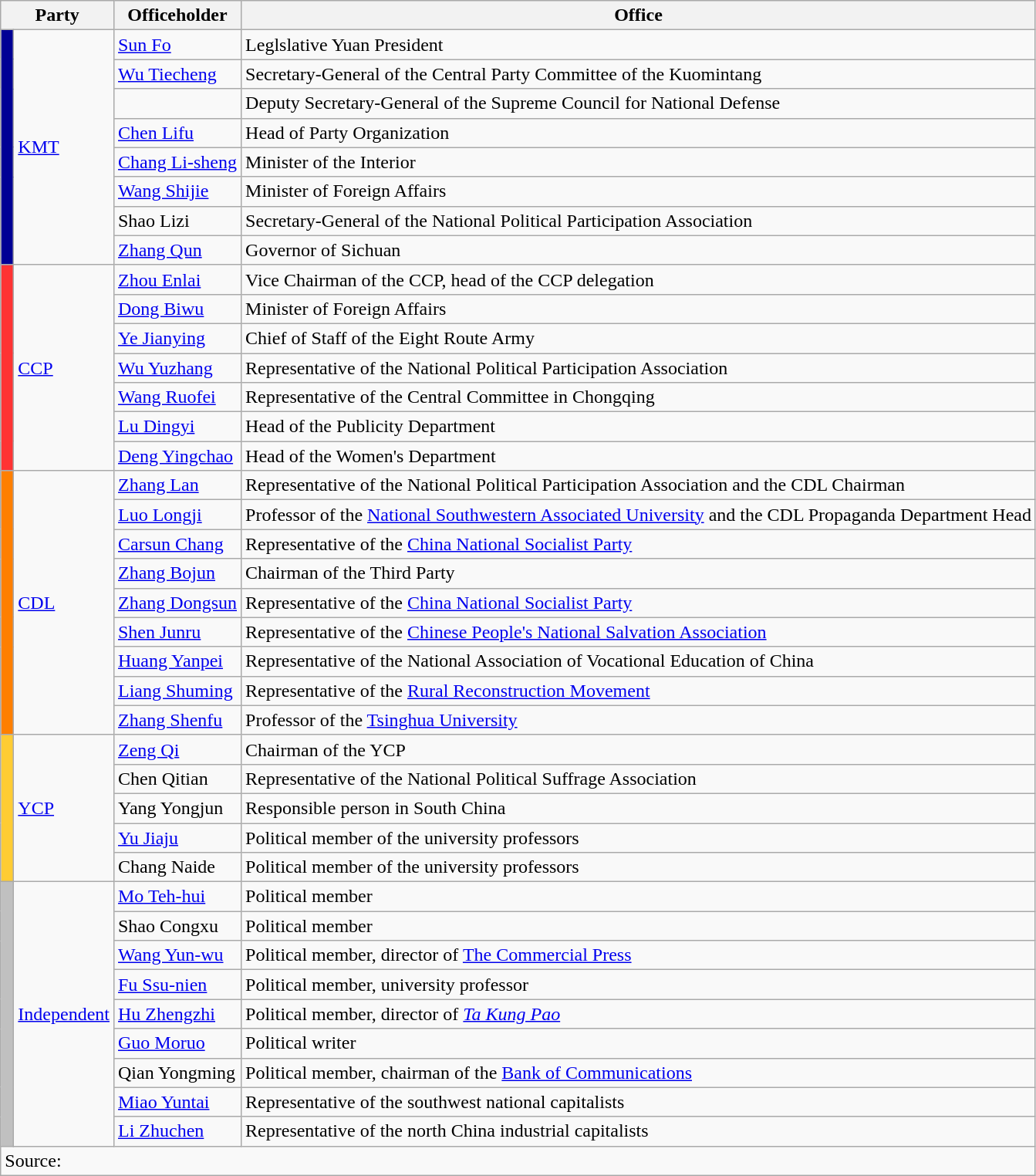<table class="wikitable sortable">
<tr>
<th colspan="2">Party</th>
<th>Officeholder</th>
<th>Office</th>
</tr>
<tr>
<td rowspan="8" style="background:#000095;"> </td>
<td rowspan="8"><a href='#'>KMT</a></td>
<td><a href='#'>Sun Fo</a></td>
<td>Leglslative Yuan President</td>
</tr>
<tr>
<td><a href='#'>Wu Tiecheng</a></td>
<td>Secretary-General of the Central Party Committee of the Kuomintang</td>
</tr>
<tr>
<td></td>
<td>Deputy Secretary-General of the Supreme Council for National Defense</td>
</tr>
<tr>
<td><a href='#'>Chen Lifu</a></td>
<td>Head of Party Organization</td>
</tr>
<tr>
<td><a href='#'>Chang Li-sheng</a></td>
<td>Minister of the Interior</td>
</tr>
<tr>
<td><a href='#'>Wang Shijie</a></td>
<td>Minister of Foreign Affairs</td>
</tr>
<tr>
<td>Shao Lizi</td>
<td>Secretary-General of the National Political Participation Association</td>
</tr>
<tr>
<td><a href='#'>Zhang Qun</a></td>
<td>Governor of Sichuan</td>
</tr>
<tr>
<td rowspan="7" style="background:#FF3333;"> </td>
<td rowspan="7"><a href='#'>CCP</a></td>
<td><a href='#'>Zhou Enlai</a></td>
<td>Vice Chairman of the CCP, head of the CCP delegation</td>
</tr>
<tr>
<td><a href='#'>Dong Biwu</a></td>
<td>Minister of Foreign Affairs</td>
</tr>
<tr>
<td><a href='#'>Ye Jianying</a></td>
<td>Chief of Staff of the Eight Route Army</td>
</tr>
<tr>
<td><a href='#'>Wu Yuzhang</a></td>
<td>Representative of the National Political Participation Association</td>
</tr>
<tr>
<td><a href='#'>Wang Ruofei</a></td>
<td>Representative of the Central Committee in Chongqing</td>
</tr>
<tr>
<td><a href='#'>Lu Dingyi</a></td>
<td>Head of the Publicity Department</td>
</tr>
<tr>
<td><a href='#'>Deng Yingchao</a></td>
<td>Head of the Women's Department</td>
</tr>
<tr>
<td rowspan="9" style="background:#FF7F00;"> </td>
<td rowspan="9"><a href='#'>CDL</a></td>
<td><a href='#'>Zhang Lan</a></td>
<td>Representative of the National Political Participation Association and the CDL Chairman</td>
</tr>
<tr>
<td><a href='#'>Luo Longji</a></td>
<td>Professor of the <a href='#'>National Southwestern Associated University</a> and the CDL Propaganda Department Head</td>
</tr>
<tr>
<td><a href='#'>Carsun Chang</a></td>
<td>Representative of the <a href='#'>China National Socialist Party</a></td>
</tr>
<tr>
<td><a href='#'>Zhang Bojun</a></td>
<td>Chairman of the Third Party</td>
</tr>
<tr>
<td><a href='#'>Zhang Dongsun</a></td>
<td>Representative of the <a href='#'>China National Socialist Party</a></td>
</tr>
<tr>
<td><a href='#'>Shen Junru</a></td>
<td>Representative of the <a href='#'>Chinese People's National Salvation Association</a></td>
</tr>
<tr>
<td><a href='#'>Huang Yanpei</a></td>
<td>Representative of the National Association of Vocational Education of China</td>
</tr>
<tr>
<td><a href='#'>Liang Shuming</a></td>
<td>Representative of the <a href='#'>Rural Reconstruction Movement</a></td>
</tr>
<tr>
<td><a href='#'>Zhang Shenfu</a></td>
<td>Professor of the <a href='#'>Tsinghua University</a></td>
</tr>
<tr>
<td rowspan="5" style="background:#FFCC33;"> </td>
<td rowspan="5"><a href='#'>YCP</a></td>
<td><a href='#'>Zeng Qi</a></td>
<td>Chairman of the YCP</td>
</tr>
<tr>
<td>Chen Qitian</td>
<td>Representative of the National Political Suffrage Association</td>
</tr>
<tr>
<td>Yang Yongjun</td>
<td>Responsible person in South China</td>
</tr>
<tr>
<td><a href='#'>Yu Jiaju</a></td>
<td>Political member of the university professors</td>
</tr>
<tr>
<td>Chang Naide</td>
<td>Political member of the university professors</td>
</tr>
<tr>
<td rowspan="9" style="background:#C0C0C0;"> </td>
<td rowspan="9"><a href='#'>Independent</a></td>
<td><a href='#'>Mo Teh-hui</a></td>
<td>Political member</td>
</tr>
<tr>
<td>Shao Congxu</td>
<td>Political member</td>
</tr>
<tr>
<td><a href='#'>Wang Yun-wu</a></td>
<td>Political member, director of <a href='#'>The Commercial Press</a></td>
</tr>
<tr>
<td><a href='#'>Fu Ssu-nien</a></td>
<td>Political member, university professor</td>
</tr>
<tr>
<td><a href='#'>Hu Zhengzhi</a></td>
<td>Political member, director of <em><a href='#'>Ta Kung Pao</a></em></td>
</tr>
<tr>
<td><a href='#'>Guo Moruo</a></td>
<td>Political writer</td>
</tr>
<tr>
<td>Qian Yongming</td>
<td>Political member, chairman of the <a href='#'>Bank of Communications</a></td>
</tr>
<tr>
<td><a href='#'>Miao Yuntai</a></td>
<td>Representative of the southwest national capitalists</td>
</tr>
<tr>
<td><a href='#'>Li Zhuchen</a></td>
<td>Representative of the north China industrial capitalists</td>
</tr>
<tr>
<td colspan="4">Source:</td>
</tr>
</table>
